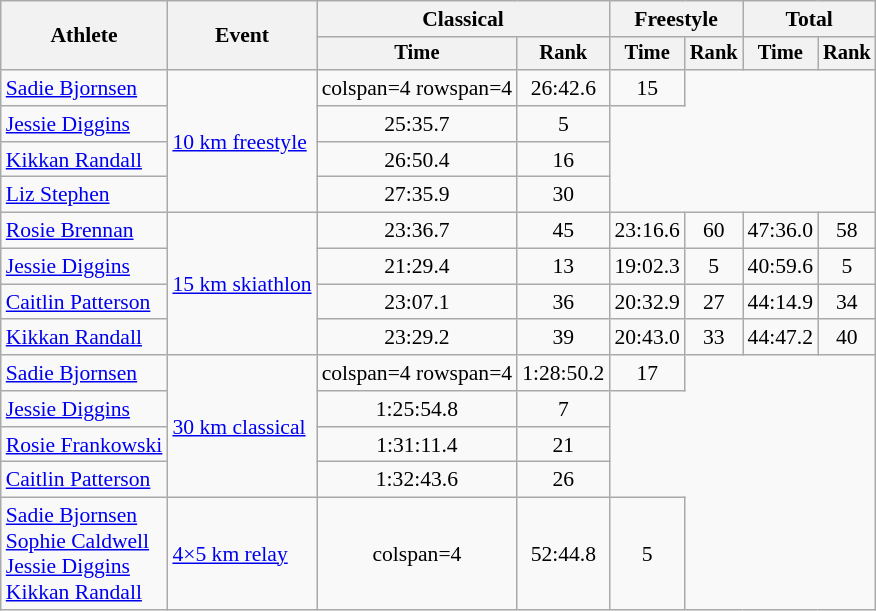<table class=wikitable style=font-size:90%;text-align:center>
<tr>
<th rowspan=2>Athlete</th>
<th rowspan=2>Event</th>
<th colspan=2>Classical</th>
<th colspan=2>Freestyle</th>
<th colspan=2>Total</th>
</tr>
<tr style=font-size:95%>
<th>Time</th>
<th>Rank</th>
<th>Time</th>
<th>Rank</th>
<th>Time</th>
<th>Rank</th>
</tr>
<tr>
<td align=left><a href='#'>Sadie Bjornsen</a></td>
<td style="text-align:left;" rowspan="4"><a href='#'>10 km freestyle</a></td>
<td>colspan=4 rowspan=4 </td>
<td>26:42.6</td>
<td>15</td>
</tr>
<tr>
<td align=left><a href='#'>Jessie Diggins</a></td>
<td>25:35.7</td>
<td>5</td>
</tr>
<tr>
<td align=left><a href='#'>Kikkan Randall</a></td>
<td>26:50.4</td>
<td>16</td>
</tr>
<tr>
<td align=left><a href='#'>Liz Stephen</a></td>
<td>27:35.9</td>
<td>30</td>
</tr>
<tr>
<td align=left><a href='#'>Rosie Brennan</a></td>
<td style="text-align:left;" rowspan="4"><a href='#'>15 km skiathlon</a></td>
<td>23:36.7</td>
<td>45</td>
<td>23:16.6</td>
<td>60</td>
<td>47:36.0</td>
<td>58</td>
</tr>
<tr>
<td align=left><a href='#'>Jessie Diggins</a></td>
<td>21:29.4</td>
<td>13</td>
<td>19:02.3</td>
<td>5</td>
<td>40:59.6</td>
<td>5</td>
</tr>
<tr>
<td align=left><a href='#'>Caitlin Patterson</a></td>
<td>23:07.1</td>
<td>36</td>
<td>20:32.9</td>
<td>27</td>
<td>44:14.9</td>
<td>34</td>
</tr>
<tr>
<td align=left><a href='#'>Kikkan Randall</a></td>
<td>23:29.2</td>
<td>39</td>
<td>20:43.0</td>
<td>33</td>
<td>44:47.2</td>
<td>40</td>
</tr>
<tr>
<td align=left><a href='#'>Sadie Bjornsen</a></td>
<td style="text-align:left;" rowspan="4"><a href='#'>30 km classical</a></td>
<td>colspan=4 rowspan=4 </td>
<td>1:28:50.2</td>
<td>17</td>
</tr>
<tr>
<td align=left><a href='#'>Jessie Diggins</a></td>
<td>1:25:54.8</td>
<td>7</td>
</tr>
<tr>
<td align=left><a href='#'>Rosie Frankowski</a></td>
<td>1:31:11.4</td>
<td>21</td>
</tr>
<tr>
<td align=left><a href='#'>Caitlin Patterson</a></td>
<td>1:32:43.6</td>
<td>26</td>
</tr>
<tr>
<td align=left><a href='#'>Sadie Bjornsen</a><br><a href='#'>Sophie Caldwell</a><br><a href='#'>Jessie Diggins</a><br><a href='#'>Kikkan Randall</a></td>
<td align=left><a href='#'>4×5 km relay</a></td>
<td>colspan=4 </td>
<td>52:44.8</td>
<td>5</td>
</tr>
</table>
